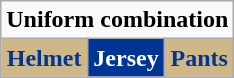<table class="wikitable"  style="display: inline-table;">
<tr>
<td align="center" Colspan="3"><strong>Uniform combination</strong></td>
</tr>
<tr align="center">
<td style="background:#D0B787; color:#003595"><strong>Helmet</strong></td>
<td style="background:#003595; color:white"><strong>Jersey</strong></td>
<td style="background:#D0B787; color:#003595"><strong>Pants</strong></td>
</tr>
</table>
